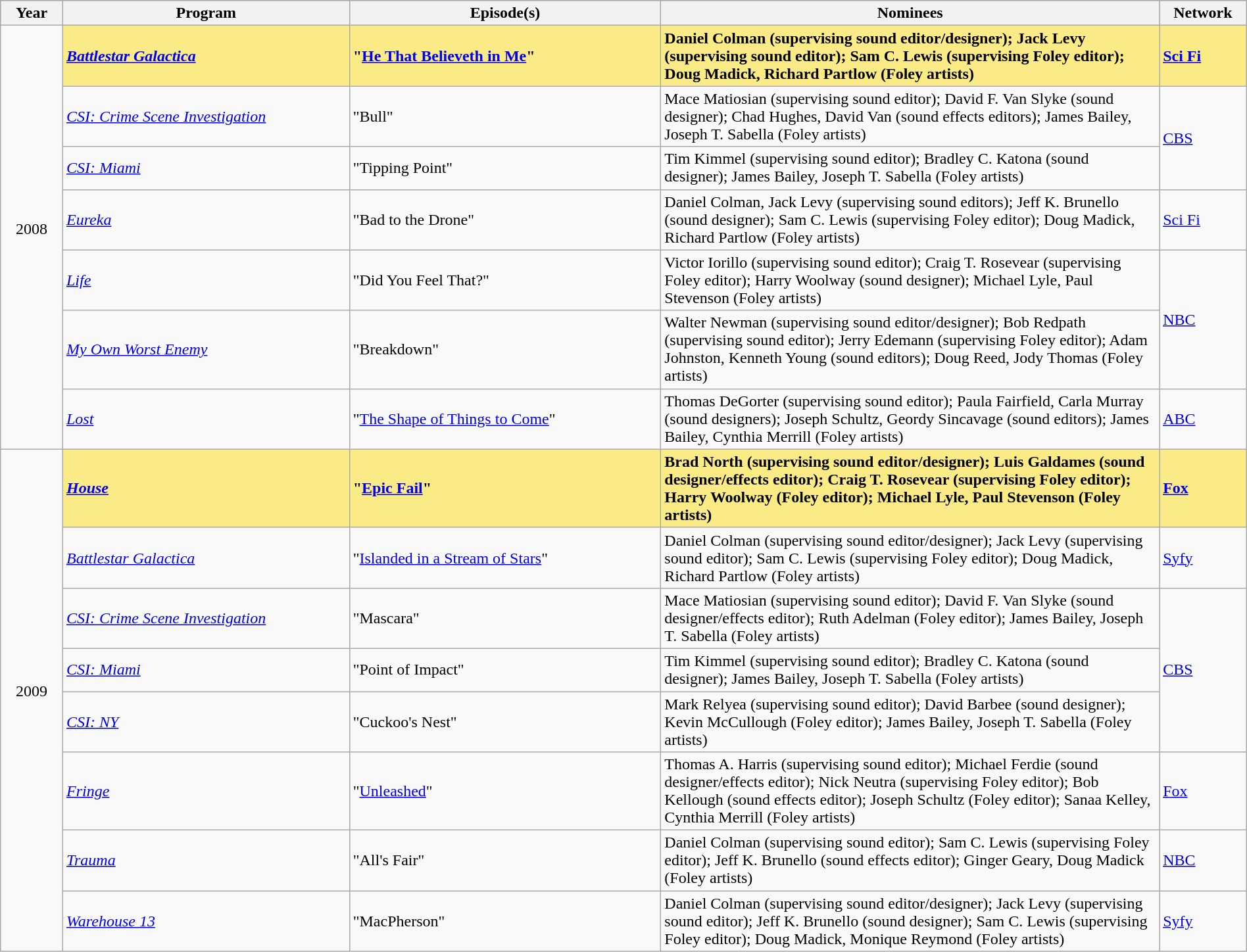<table class="wikitable" style="width:100%">
<tr bgcolor="#bebebe">
<th width="5%">Year</th>
<th width="23%">Program</th>
<th width="25%">Episode(s)</th>
<th width="40%">Nominees</th>
<th width="7%">Network</th>
</tr>
<tr>
<td rowspan=7 style="text-align:center">2008<br><br></td>
<td style="background:#FAEB86;"><strong><em><a href='#'>Battlestar Galactica</a></em></strong></td>
<td style="background:#FAEB86;"><strong>"<a href='#'>He That Believeth in Me</a>"</strong></td>
<td style="background:#FAEB86;"><strong>Daniel Colman (supervising sound editor/designer); Jack Levy (supervising sound editor); Sam C. Lewis (supervising Foley editor); Doug Madick, Richard Partlow (Foley artists)</strong></td>
<td style="background:#FAEB86;"><strong><a href='#'>Sci Fi</a></strong></td>
</tr>
<tr>
<td><em><a href='#'>CSI: Crime Scene Investigation</a></em></td>
<td>"Bull"</td>
<td>Mace Matiosian (supervising sound editor); David F. Van Slyke (sound designer); Chad Hughes, David Van (sound effects editors); James Bailey, Joseph T. Sabella (Foley artists)</td>
<td rowspan="2"><a href='#'>CBS</a></td>
</tr>
<tr>
<td><em><a href='#'>CSI: Miami</a></em></td>
<td>"Tipping Point"</td>
<td>Tim Kimmel (supervising sound editor); Bradley C. Katona (sound designer); James Bailey, Joseph T. Sabella (Foley artists)</td>
</tr>
<tr>
<td><em><a href='#'>Eureka</a></em></td>
<td>"Bad to the Drone"</td>
<td>Daniel Colman, Jack Levy (supervising sound editors); Jeff K. Brunello (sound designer); Sam C. Lewis (supervising Foley editor); Doug Madick, Richard Partlow (Foley artists)</td>
<td><a href='#'>Sci Fi</a></td>
</tr>
<tr>
<td><em><a href='#'>Life</a></em></td>
<td>"Did You Feel That?"</td>
<td>Victor Iorillo (supervising sound editor); Craig T. Rosevear (supervising Foley editor); Harry Woolway (sound designer); Michael Lyle, Paul Stevenson (Foley artists)</td>
<td rowspan="2"><a href='#'>NBC</a></td>
</tr>
<tr>
<td><em><a href='#'>My Own Worst Enemy</a></em></td>
<td>"Breakdown"</td>
<td>Walter Newman (supervising sound editor/designer); Bob Redpath (supervising sound editor); Jerry Edemann (supervising Foley editor); Adam Johnston, Kenneth Young (sound editors); Doug Reed, Jody Thomas (Foley artists)</td>
</tr>
<tr>
<td><em><a href='#'>Lost</a></em></td>
<td>"<a href='#'>The Shape of Things to Come</a>"</td>
<td>Thomas DeGorter (supervising sound editor); Paula Fairfield, Carla Murray (sound designers); Joseph Schultz, Geordy Sincavage (sound editors); James Bailey, Cynthia Merrill (Foley artists)</td>
<td><a href='#'>ABC</a></td>
</tr>
<tr>
<td rowspan=8 style="text-align:center">2009<br><br></td>
<td style="background:#FAEB86;"><strong><em><a href='#'>House</a></em></strong></td>
<td style="background:#FAEB86;"><strong>"<a href='#'>Epic Fail</a>"</strong></td>
<td style="background:#FAEB86;"><strong>Brad North (supervising sound editor/designer); Luis Galdames (sound designer/effects editor); Craig T. Rosevear (supervising Foley editor); Harry Woolway (Foley editor); Michael Lyle, Paul Stevenson (Foley artists)</strong></td>
<td style="background:#FAEB86;"><strong><a href='#'>Fox</a></strong></td>
</tr>
<tr>
<td><em><a href='#'>Battlestar Galactica</a></em></td>
<td>"<a href='#'>Islanded in a Stream of Stars</a>"</td>
<td>Daniel Colman (supervising sound editor/designer); Jack Levy (supervising sound editor); Sam C. Lewis (supervising Foley editor); Doug Madick, Richard Partlow (Foley artists)</td>
<td><a href='#'>Syfy</a></td>
</tr>
<tr>
<td><em><a href='#'>CSI: Crime Scene Investigation</a></em></td>
<td>"Mascara"</td>
<td>Mace Matiosian (supervising sound editor); David F. Van Slyke (sound designer/effects editor); Ruth Adelman (Foley editor); James Bailey, Joseph T. Sabella (Foley artists)</td>
<td rowspan="3"><a href='#'>CBS</a></td>
</tr>
<tr>
<td><em><a href='#'>CSI: Miami</a></em></td>
<td>"Point of Impact"</td>
<td>Tim Kimmel (supervising sound editor); Bradley C. Katona (sound designer); James Bailey, Joseph T. Sabella (Foley artists)</td>
</tr>
<tr>
<td><em><a href='#'>CSI: NY</a></em></td>
<td>"Cuckoo's Nest"</td>
<td>Mark Relyea (supervising sound editor); David Barbee (sound designer); Kevin McCullough (Foley editor); James Bailey, Joseph T. Sabella (Foley artists)</td>
</tr>
<tr>
<td><em><a href='#'>Fringe</a></em></td>
<td>"<a href='#'>Unleashed</a>"</td>
<td>Thomas A. Harris (supervising sound editor); Michael Ferdie (sound designer/effects editor); Nick Neutra (supervising Foley editor); Bob Kellough (sound effects editor); Joseph Schultz (Foley editor); Sanaa Kelley, Cynthia Merrill (Foley artists)</td>
<td><a href='#'>Fox</a></td>
</tr>
<tr>
<td><em><a href='#'>Trauma</a></em></td>
<td>"All's Fair"</td>
<td>Daniel Colman (supervising sound editor); Sam C. Lewis (supervising Foley editor); Jeff K. Brunello (sound effects editor); Ginger Geary, Doug Madick (Foley artists)</td>
<td><a href='#'>NBC</a></td>
</tr>
<tr>
<td><em><a href='#'>Warehouse 13</a></em></td>
<td>"MacPherson"</td>
<td>Daniel Colman (supervising sound editor/designer); Jack Levy (supervising sound editor); Jeff K. Brunello (sound designer); Sam C. Lewis (supervising Foley editor); Doug Madick, Monique Reymond (Foley artists)</td>
<td><a href='#'>Syfy</a></td>
</tr>
</table>
